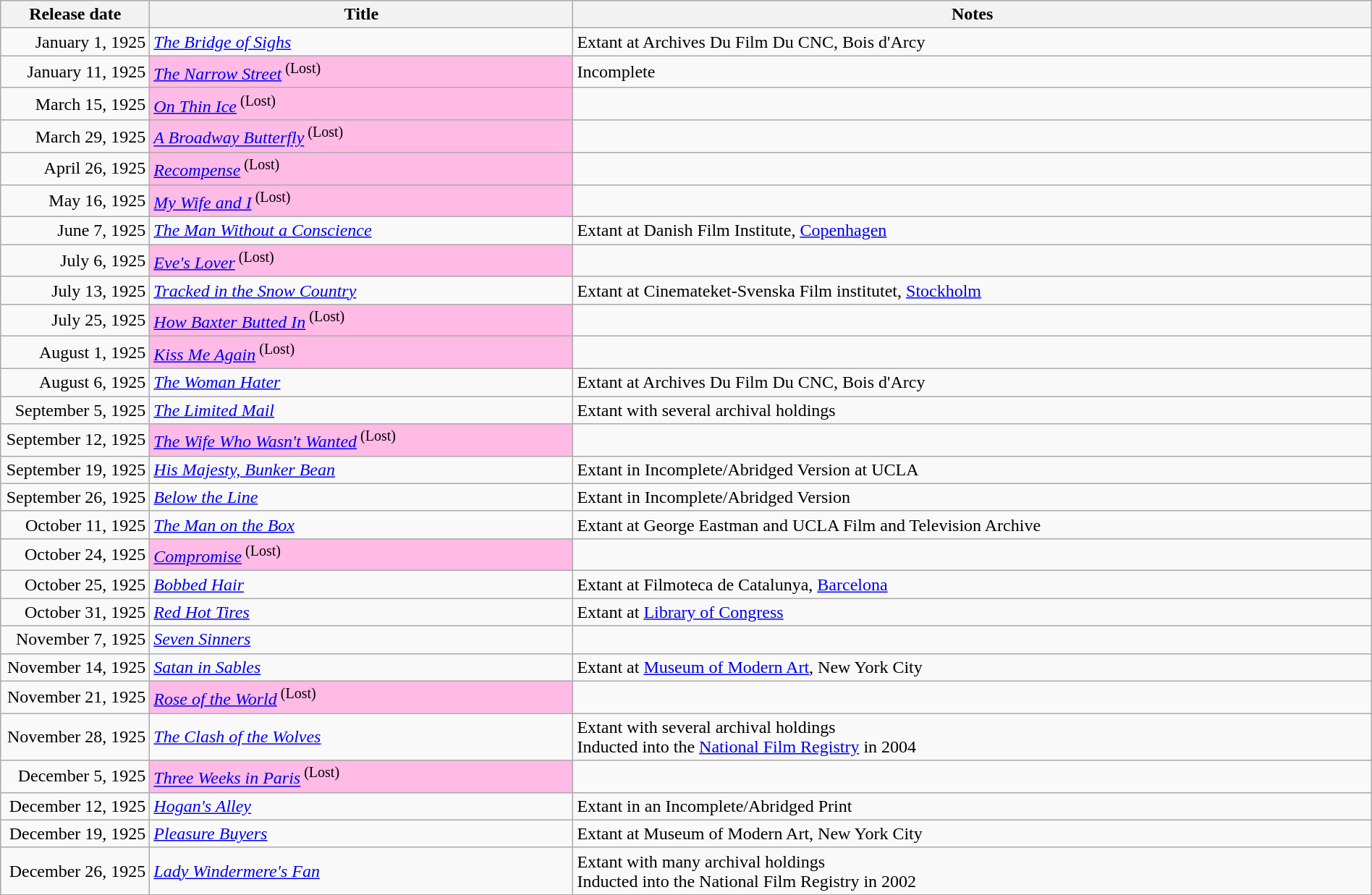<table class="wikitable sortable" style="width:100%;">
<tr>
<th scope="col" style="width:130px;">Release date</th>
<th>Title</th>
<th>Notes</th>
</tr>
<tr>
<td style="text-align:right;">January 1, 1925</td>
<td><em><a href='#'>The Bridge of Sighs</a></em></td>
<td>Extant at Archives Du Film Du CNC, Bois d'Arcy</td>
</tr>
<tr>
<td style="text-align:right;">January 11, 1925</td>
<td bgcolor=FFBAE5><em><a href='#'>The Narrow Street</a></em><sup> (Lost)</sup></td>
<td>Incomplete</td>
</tr>
<tr>
<td style="text-align:right;">March 15, 1925</td>
<td bgcolor=FFBAE5><em><a href='#'>On Thin Ice</a></em><sup> (Lost)</sup></td>
<td></td>
</tr>
<tr>
<td style="text-align:right;">March 29, 1925</td>
<td bgcolor=FFBAE5><em><a href='#'>A Broadway Butterfly</a></em><sup> (Lost)</sup></td>
<td></td>
</tr>
<tr>
<td style="text-align:right;">April 26, 1925</td>
<td bgcolor=FFBAE5><em><a href='#'>Recompense</a></em><sup> (Lost)</sup></td>
<td></td>
</tr>
<tr>
<td style="text-align:right;">May 16, 1925</td>
<td bgcolor=FFBAE5><em><a href='#'>My Wife and I</a></em><sup> (Lost)</sup></td>
<td></td>
</tr>
<tr>
<td style="text-align:right;">June 7, 1925</td>
<td><em><a href='#'>The Man Without a Conscience</a></em></td>
<td>Extant at Danish Film Institute, <a href='#'>Copenhagen</a></td>
</tr>
<tr>
<td style="text-align:right;">July 6, 1925</td>
<td bgcolor=FFBAE5><em><a href='#'>Eve's Lover</a></em><sup> (Lost)</sup></td>
<td></td>
</tr>
<tr>
<td style="text-align:right;">July 13, 1925</td>
<td><em><a href='#'>Tracked in the Snow Country</a></em></td>
<td>Extant at Cinemateket-Svenska Film institutet, <a href='#'>Stockholm</a></td>
</tr>
<tr>
<td style="text-align:right;">July 25, 1925</td>
<td bgcolor=FFBAE5><em><a href='#'>How Baxter Butted In</a></em><sup> (Lost)</sup></td>
<td></td>
</tr>
<tr>
<td style="text-align:right;">August 1, 1925</td>
<td bgcolor=FFBAE5><em><a href='#'>Kiss Me Again</a></em><sup> (Lost)</sup></td>
<td></td>
</tr>
<tr>
<td style="text-align:right;">August 6, 1925</td>
<td><em><a href='#'>The Woman Hater</a></em></td>
<td>Extant at Archives Du Film Du CNC, Bois d'Arcy</td>
</tr>
<tr>
<td style="text-align:right;">September 5, 1925</td>
<td><em><a href='#'>The Limited Mail</a></em></td>
<td>Extant with several archival holdings</td>
</tr>
<tr>
<td style="text-align:right;">September 12, 1925</td>
<td bgcolor=FFBAE5><em><a href='#'>The Wife Who Wasn't Wanted</a></em><sup> (Lost)</sup></td>
<td></td>
</tr>
<tr>
<td style="text-align:right;">September 19, 1925</td>
<td><em><a href='#'>His Majesty, Bunker Bean</a></em></td>
<td>Extant in Incomplete/Abridged Version at UCLA</td>
</tr>
<tr>
<td style="text-align:right;">September 26, 1925</td>
<td><em><a href='#'>Below the Line</a></em></td>
<td>Extant in Incomplete/Abridged Version</td>
</tr>
<tr>
<td style="text-align:right;">October 11, 1925</td>
<td><em><a href='#'>The Man on the Box</a></em></td>
<td>Extant at George Eastman and UCLA Film and Television Archive</td>
</tr>
<tr>
<td style="text-align:right;">October 24, 1925</td>
<td bgcolor=FFBAE5><em><a href='#'>Compromise</a></em><sup> (Lost)</sup></td>
<td></td>
</tr>
<tr>
<td style="text-align:right;">October 25, 1925</td>
<td><em><a href='#'>Bobbed Hair</a></em></td>
<td>Extant at Filmoteca de Catalunya, <a href='#'>Barcelona</a></td>
</tr>
<tr>
<td style="text-align:right;">October 31, 1925</td>
<td><em><a href='#'>Red Hot Tires</a></em></td>
<td>Extant at <a href='#'>Library of Congress</a></td>
</tr>
<tr>
<td style="text-align:right;">November 7, 1925</td>
<td><em><a href='#'>Seven Sinners</a></em></td>
<td></td>
</tr>
<tr>
<td style="text-align:right;">November 14, 1925</td>
<td><em><a href='#'>Satan in Sables</a></em></td>
<td>Extant at <a href='#'>Museum of Modern Art</a>, New York City</td>
</tr>
<tr>
<td style="text-align:right;">November 21, 1925</td>
<td bgcolor=FFBAE5><em><a href='#'>Rose of the World</a></em><sup> (Lost)</sup></td>
<td></td>
</tr>
<tr>
<td style="text-align:right;">November 28, 1925</td>
<td><em><a href='#'>The Clash of the Wolves</a></em></td>
<td>Extant with several archival holdings<br> Inducted into the <a href='#'>National Film Registry</a> in 2004</td>
</tr>
<tr>
<td style="text-align:right;">December 5, 1925</td>
<td bgcolor=FFBAE5><em><a href='#'>Three Weeks in Paris</a></em><sup> (Lost)</sup></td>
<td></td>
</tr>
<tr>
<td style="text-align:right;">December 12, 1925</td>
<td><em><a href='#'>Hogan's Alley</a></em></td>
<td>Extant in an Incomplete/Abridged Print</td>
</tr>
<tr>
<td style="text-align:right;">December 19, 1925</td>
<td><em><a href='#'>Pleasure Buyers</a></em></td>
<td>Extant at Museum of Modern Art, New York City</td>
</tr>
<tr>
<td style="text-align:right;">December 26, 1925</td>
<td><em><a href='#'>Lady Windermere's Fan</a></em></td>
<td>Extant with many archival holdings<br>Inducted into the National Film Registry in 2002</td>
</tr>
<tr>
</tr>
</table>
